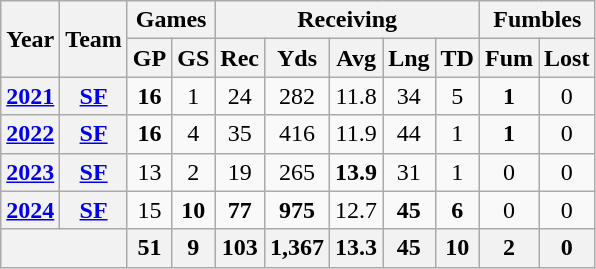<table class="wikitable" style="text-align:center;">
<tr>
<th rowspan="2">Year</th>
<th rowspan="2">Team</th>
<th colspan="2">Games</th>
<th colspan="5">Receiving</th>
<th colspan="2">Fumbles</th>
</tr>
<tr>
<th>GP</th>
<th>GS</th>
<th>Rec</th>
<th>Yds</th>
<th>Avg</th>
<th>Lng</th>
<th>TD</th>
<th>Fum</th>
<th>Lost</th>
</tr>
<tr>
<th><a href='#'>2021</a></th>
<th><a href='#'>SF</a></th>
<td><strong>16</strong></td>
<td>1</td>
<td>24</td>
<td>282</td>
<td>11.8</td>
<td>34</td>
<td>5</td>
<td><strong>1</strong></td>
<td>0</td>
</tr>
<tr>
<th><a href='#'>2022</a></th>
<th><a href='#'>SF</a></th>
<td><strong>16</strong></td>
<td>4</td>
<td>35</td>
<td>416</td>
<td>11.9</td>
<td>44</td>
<td>1</td>
<td><strong>1</strong></td>
<td>0</td>
</tr>
<tr>
<th><a href='#'>2023</a></th>
<th><a href='#'>SF</a></th>
<td>13</td>
<td>2</td>
<td>19</td>
<td>265</td>
<td><strong>13.9</strong></td>
<td>31</td>
<td>1</td>
<td>0</td>
<td>0</td>
</tr>
<tr>
<th><a href='#'>2024</a></th>
<th><a href='#'>SF</a></th>
<td>15</td>
<td><strong>10</strong></td>
<td><strong>77</strong></td>
<td><strong>975</strong></td>
<td>12.7</td>
<td><strong>45</strong></td>
<td><strong>6</strong></td>
<td>0</td>
<td>0</td>
</tr>
<tr>
<th colspan="2"></th>
<th>51</th>
<th>9</th>
<th>103</th>
<th>1,367</th>
<th>13.3</th>
<th>45</th>
<th>10</th>
<th>2</th>
<th>0</th>
</tr>
</table>
